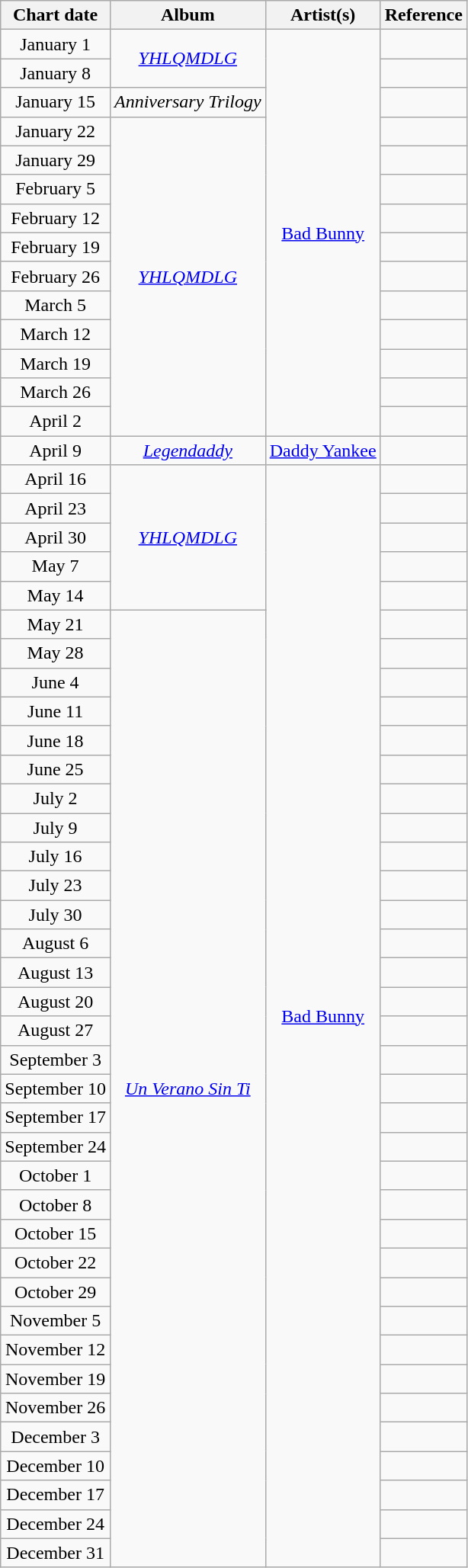<table class="wikitable" border="1" style="text-align: center">
<tr>
<th>Chart date</th>
<th>Album</th>
<th>Artist(s)</th>
<th class="unsortable">Reference</th>
</tr>
<tr>
<td>January 1</td>
<td rowspan="2"><em><a href='#'>YHLQMDLG</a></em></td>
<td rowspan=14><a href='#'>Bad Bunny</a></td>
<td></td>
</tr>
<tr>
<td>January 8</td>
<td></td>
</tr>
<tr>
<td>January 15</td>
<td><em>Anniversary Trilogy</em></td>
<td></td>
</tr>
<tr>
<td>January 22</td>
<td rowspan="11"><em><a href='#'>YHLQMDLG</a></em></td>
<td></td>
</tr>
<tr>
<td>January 29</td>
<td></td>
</tr>
<tr>
<td>February 5</td>
<td></td>
</tr>
<tr>
<td>February 12</td>
<td></td>
</tr>
<tr>
<td>February 19</td>
<td></td>
</tr>
<tr>
<td>February 26</td>
<td></td>
</tr>
<tr>
<td>March 5</td>
<td></td>
</tr>
<tr>
<td>March 12</td>
<td></td>
</tr>
<tr>
<td>March 19</td>
<td></td>
</tr>
<tr>
<td>March 26</td>
<td></td>
</tr>
<tr>
<td>April 2</td>
<td></td>
</tr>
<tr>
<td>April 9</td>
<td><em><a href='#'>Legendaddy</a></em></td>
<td><a href='#'>Daddy Yankee</a></td>
<td></td>
</tr>
<tr>
<td>April 16</td>
<td rowspan=5><em><a href='#'>YHLQMDLG</a></em></td>
<td rowspan=38><a href='#'>Bad Bunny</a></td>
<td></td>
</tr>
<tr>
<td>April 23</td>
<td></td>
</tr>
<tr>
<td>April 30</td>
<td></td>
</tr>
<tr>
<td>May 7</td>
<td></td>
</tr>
<tr>
<td>May 14</td>
<td></td>
</tr>
<tr>
<td>May 21</td>
<td rowspan=33><em><a href='#'>Un Verano Sin Ti </a></em></td>
<td></td>
</tr>
<tr>
<td>May 28</td>
<td></td>
</tr>
<tr>
<td>June 4</td>
<td></td>
</tr>
<tr>
<td>June 11</td>
<td></td>
</tr>
<tr>
<td>June 18</td>
<td></td>
</tr>
<tr>
<td>June 25</td>
<td></td>
</tr>
<tr>
<td>July 2</td>
<td></td>
</tr>
<tr>
<td>July 9</td>
<td></td>
</tr>
<tr>
<td>July 16</td>
<td></td>
</tr>
<tr>
<td>July 23</td>
<td></td>
</tr>
<tr>
<td>July 30</td>
<td></td>
</tr>
<tr>
<td>August 6</td>
<td></td>
</tr>
<tr>
<td>August 13</td>
<td></td>
</tr>
<tr>
<td>August 20</td>
<td></td>
</tr>
<tr>
<td>August 27</td>
<td></td>
</tr>
<tr>
<td>September 3</td>
<td></td>
</tr>
<tr>
<td>September 10</td>
<td></td>
</tr>
<tr>
<td>September 17</td>
<td></td>
</tr>
<tr>
<td>September 24</td>
<td></td>
</tr>
<tr>
<td>October 1</td>
<td></td>
</tr>
<tr>
<td>October 8</td>
<td></td>
</tr>
<tr>
<td>October 15</td>
<td></td>
</tr>
<tr>
<td>October 22</td>
<td></td>
</tr>
<tr>
<td>October 29</td>
<td></td>
</tr>
<tr>
<td>November 5</td>
<td></td>
</tr>
<tr>
<td>November 12</td>
<td></td>
</tr>
<tr>
<td>November 19</td>
<td></td>
</tr>
<tr>
<td>November 26</td>
<td></td>
</tr>
<tr>
<td>December 3</td>
<td></td>
</tr>
<tr>
<td>December 10</td>
<td></td>
</tr>
<tr>
<td>December 17</td>
<td></td>
</tr>
<tr>
<td>December 24</td>
<td></td>
</tr>
<tr>
<td>December 31</td>
<td></td>
</tr>
</table>
